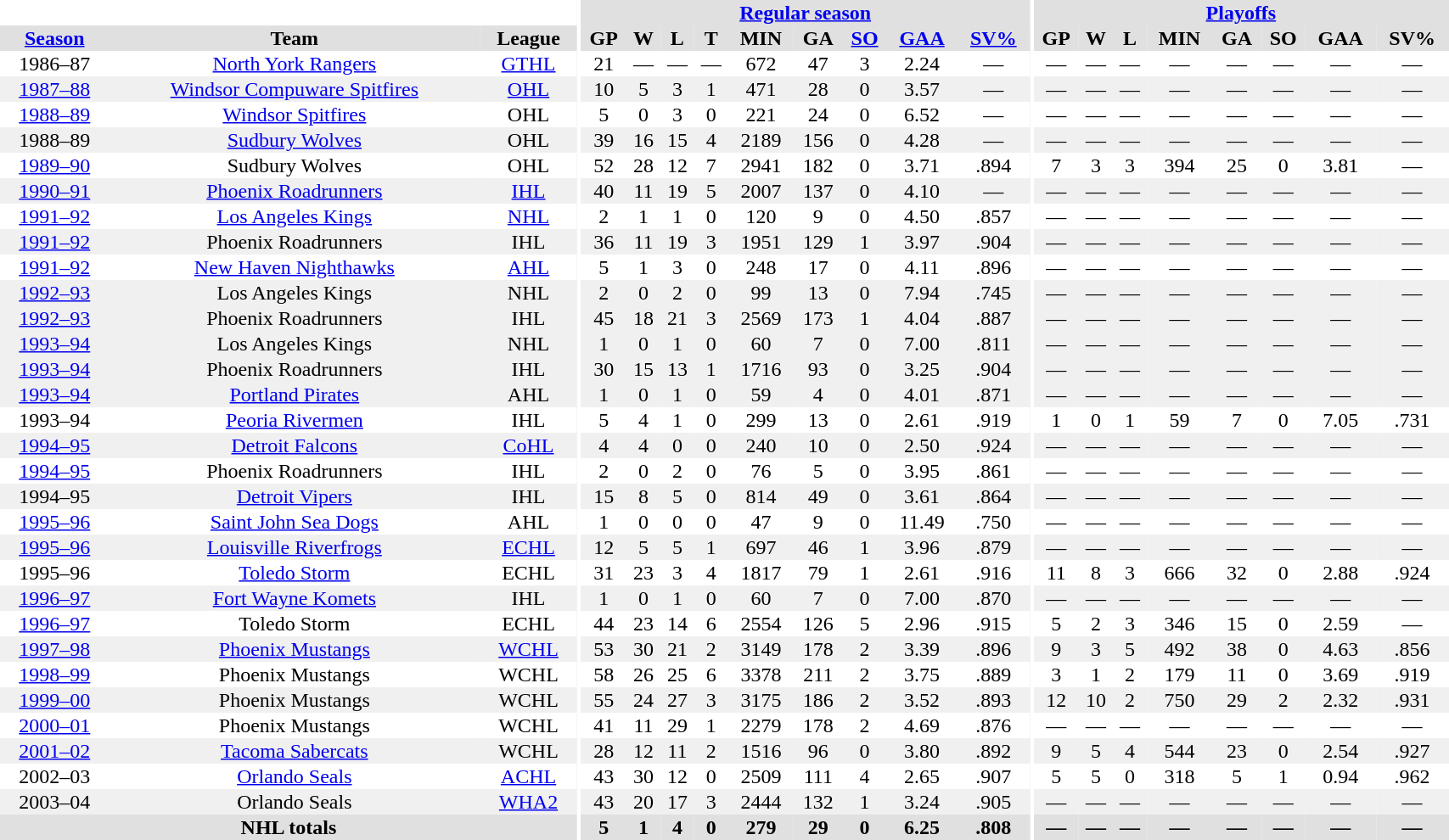<table border="0" cellpadding="1" cellspacing="0" style="width:90%; text-align:center;">
<tr bgcolor="#e0e0e0">
<th colspan="3" bgcolor="#ffffff"></th>
<th rowspan="99" bgcolor="#ffffff"></th>
<th colspan="9" bgcolor="#e0e0e0"><a href='#'>Regular season</a></th>
<th rowspan="99" bgcolor="#ffffff"></th>
<th colspan="8" bgcolor="#e0e0e0"><a href='#'>Playoffs</a></th>
</tr>
<tr bgcolor="#e0e0e0">
<th><a href='#'>Season</a></th>
<th>Team</th>
<th>League</th>
<th>GP</th>
<th>W</th>
<th>L</th>
<th>T</th>
<th>MIN</th>
<th>GA</th>
<th><a href='#'>SO</a></th>
<th><a href='#'>GAA</a></th>
<th><a href='#'>SV%</a></th>
<th>GP</th>
<th>W</th>
<th>L</th>
<th>MIN</th>
<th>GA</th>
<th>SO</th>
<th>GAA</th>
<th>SV%</th>
</tr>
<tr>
<td>1986–87</td>
<td><a href='#'>North York Rangers</a></td>
<td><a href='#'>GTHL</a></td>
<td>21</td>
<td>—</td>
<td>—</td>
<td>—</td>
<td>672</td>
<td>47</td>
<td>3</td>
<td>2.24</td>
<td>—</td>
<td>—</td>
<td>—</td>
<td>—</td>
<td>—</td>
<td>—</td>
<td>—</td>
<td>—</td>
<td>—</td>
</tr>
<tr bgcolor="#f0f0f0">
<td><a href='#'>1987–88</a></td>
<td><a href='#'>Windsor Compuware Spitfires</a></td>
<td><a href='#'>OHL</a></td>
<td>10</td>
<td>5</td>
<td>3</td>
<td>1</td>
<td>471</td>
<td>28</td>
<td>0</td>
<td>3.57</td>
<td>—</td>
<td>—</td>
<td>—</td>
<td>—</td>
<td>—</td>
<td>—</td>
<td>—</td>
<td>—</td>
<td>—</td>
</tr>
<tr>
<td><a href='#'>1988–89</a></td>
<td><a href='#'>Windsor Spitfires</a></td>
<td>OHL</td>
<td>5</td>
<td>0</td>
<td>3</td>
<td>0</td>
<td>221</td>
<td>24</td>
<td>0</td>
<td>6.52</td>
<td>—</td>
<td>—</td>
<td>—</td>
<td>—</td>
<td>—</td>
<td>—</td>
<td>—</td>
<td>—</td>
<td>—</td>
</tr>
<tr bgcolor="#f0f0f0">
<td>1988–89</td>
<td><a href='#'>Sudbury Wolves</a></td>
<td>OHL</td>
<td>39</td>
<td>16</td>
<td>15</td>
<td>4</td>
<td>2189</td>
<td>156</td>
<td>0</td>
<td>4.28</td>
<td>—</td>
<td>—</td>
<td>—</td>
<td>—</td>
<td>—</td>
<td>—</td>
<td>—</td>
<td>—</td>
<td>—</td>
</tr>
<tr>
<td><a href='#'>1989–90</a></td>
<td>Sudbury Wolves</td>
<td>OHL</td>
<td>52</td>
<td>28</td>
<td>12</td>
<td>7</td>
<td>2941</td>
<td>182</td>
<td>0</td>
<td>3.71</td>
<td>.894</td>
<td>7</td>
<td>3</td>
<td>3</td>
<td>394</td>
<td>25</td>
<td>0</td>
<td>3.81</td>
<td>—</td>
</tr>
<tr bgcolor="#f0f0f0">
<td><a href='#'>1990–91</a></td>
<td><a href='#'>Phoenix Roadrunners</a></td>
<td><a href='#'>IHL</a></td>
<td>40</td>
<td>11</td>
<td>19</td>
<td>5</td>
<td>2007</td>
<td>137</td>
<td>0</td>
<td>4.10</td>
<td>—</td>
<td>—</td>
<td>—</td>
<td>—</td>
<td>—</td>
<td>—</td>
<td>—</td>
<td>—</td>
<td>—</td>
</tr>
<tr>
<td><a href='#'>1991–92</a></td>
<td><a href='#'>Los Angeles Kings</a></td>
<td><a href='#'>NHL</a></td>
<td>2</td>
<td>1</td>
<td>1</td>
<td>0</td>
<td>120</td>
<td>9</td>
<td>0</td>
<td>4.50</td>
<td>.857</td>
<td>—</td>
<td>—</td>
<td>—</td>
<td>—</td>
<td>—</td>
<td>—</td>
<td>—</td>
<td>—</td>
</tr>
<tr bgcolor="#f0f0f0">
<td><a href='#'>1991–92</a></td>
<td>Phoenix Roadrunners</td>
<td>IHL</td>
<td>36</td>
<td>11</td>
<td>19</td>
<td>3</td>
<td>1951</td>
<td>129</td>
<td>1</td>
<td>3.97</td>
<td>.904</td>
<td>—</td>
<td>—</td>
<td>—</td>
<td>—</td>
<td>—</td>
<td>—</td>
<td>—</td>
<td>—</td>
</tr>
<tr>
<td><a href='#'>1991–92</a></td>
<td><a href='#'>New Haven Nighthawks</a></td>
<td><a href='#'>AHL</a></td>
<td>5</td>
<td>1</td>
<td>3</td>
<td>0</td>
<td>248</td>
<td>17</td>
<td>0</td>
<td>4.11</td>
<td>.896</td>
<td>—</td>
<td>—</td>
<td>—</td>
<td>—</td>
<td>—</td>
<td>—</td>
<td>—</td>
<td>—</td>
</tr>
<tr bgcolor="#f0f0f0">
<td><a href='#'>1992–93</a></td>
<td>Los Angeles Kings</td>
<td>NHL</td>
<td>2</td>
<td>0</td>
<td>2</td>
<td>0</td>
<td>99</td>
<td>13</td>
<td>0</td>
<td>7.94</td>
<td>.745</td>
<td>—</td>
<td>—</td>
<td>—</td>
<td>—</td>
<td>—</td>
<td>—</td>
<td>—</td>
<td>—</td>
</tr>
<tr bgcolor="#f0f0f0">
<td><a href='#'>1992–93</a></td>
<td>Phoenix Roadrunners</td>
<td>IHL</td>
<td>45</td>
<td>18</td>
<td>21</td>
<td>3</td>
<td>2569</td>
<td>173</td>
<td>1</td>
<td>4.04</td>
<td>.887</td>
<td>—</td>
<td>—</td>
<td>—</td>
<td>—</td>
<td>—</td>
<td>—</td>
<td>—</td>
<td>—</td>
</tr>
<tr bgcolor="#f0f0f0">
<td><a href='#'>1993–94</a></td>
<td>Los Angeles Kings</td>
<td>NHL</td>
<td>1</td>
<td>0</td>
<td>1</td>
<td>0</td>
<td>60</td>
<td>7</td>
<td>0</td>
<td>7.00</td>
<td>.811</td>
<td>—</td>
<td>—</td>
<td>—</td>
<td>—</td>
<td>—</td>
<td>—</td>
<td>—</td>
<td>—</td>
</tr>
<tr bgcolor="#f0f0f0">
<td><a href='#'>1993–94</a></td>
<td>Phoenix Roadrunners</td>
<td>IHL</td>
<td>30</td>
<td>15</td>
<td>13</td>
<td>1</td>
<td>1716</td>
<td>93</td>
<td>0</td>
<td>3.25</td>
<td>.904</td>
<td>—</td>
<td>—</td>
<td>—</td>
<td>—</td>
<td>—</td>
<td>—</td>
<td>—</td>
<td>—</td>
</tr>
<tr bgcolor="#f0f0f0">
<td><a href='#'>1993–94</a></td>
<td><a href='#'>Portland Pirates</a></td>
<td>AHL</td>
<td>1</td>
<td>0</td>
<td>1</td>
<td>0</td>
<td>59</td>
<td>4</td>
<td>0</td>
<td>4.01</td>
<td>.871</td>
<td>—</td>
<td>—</td>
<td>—</td>
<td>—</td>
<td>—</td>
<td>—</td>
<td>—</td>
<td>—</td>
</tr>
<tr>
<td>1993–94</td>
<td><a href='#'>Peoria Rivermen</a></td>
<td>IHL</td>
<td>5</td>
<td>4</td>
<td>1</td>
<td>0</td>
<td>299</td>
<td>13</td>
<td>0</td>
<td>2.61</td>
<td>.919</td>
<td>1</td>
<td>0</td>
<td>1</td>
<td>59</td>
<td>7</td>
<td>0</td>
<td>7.05</td>
<td>.731</td>
</tr>
<tr bgcolor="#f0f0f0">
<td><a href='#'>1994–95</a></td>
<td><a href='#'>Detroit Falcons</a></td>
<td><a href='#'>CoHL</a></td>
<td>4</td>
<td>4</td>
<td>0</td>
<td>0</td>
<td>240</td>
<td>10</td>
<td>0</td>
<td>2.50</td>
<td>.924</td>
<td>—</td>
<td>—</td>
<td>—</td>
<td>—</td>
<td>—</td>
<td>—</td>
<td>—</td>
<td>—</td>
</tr>
<tr>
<td><a href='#'>1994–95</a></td>
<td>Phoenix Roadrunners</td>
<td>IHL</td>
<td>2</td>
<td>0</td>
<td>2</td>
<td>0</td>
<td>76</td>
<td>5</td>
<td>0</td>
<td>3.95</td>
<td>.861</td>
<td>—</td>
<td>—</td>
<td>—</td>
<td>—</td>
<td>—</td>
<td>—</td>
<td>—</td>
<td>—</td>
</tr>
<tr bgcolor="#f0f0f0">
<td>1994–95</td>
<td><a href='#'>Detroit Vipers</a></td>
<td>IHL</td>
<td>15</td>
<td>8</td>
<td>5</td>
<td>0</td>
<td>814</td>
<td>49</td>
<td>0</td>
<td>3.61</td>
<td>.864</td>
<td>—</td>
<td>—</td>
<td>—</td>
<td>—</td>
<td>—</td>
<td>—</td>
<td>—</td>
<td>—</td>
</tr>
<tr>
<td><a href='#'>1995–96</a></td>
<td><a href='#'>Saint John Sea Dogs</a></td>
<td>AHL</td>
<td>1</td>
<td>0</td>
<td>0</td>
<td>0</td>
<td>47</td>
<td>9</td>
<td>0</td>
<td>11.49</td>
<td>.750</td>
<td>—</td>
<td>—</td>
<td>—</td>
<td>—</td>
<td>—</td>
<td>—</td>
<td>—</td>
<td>—</td>
</tr>
<tr bgcolor="#f0f0f0">
<td><a href='#'>1995–96</a></td>
<td><a href='#'>Louisville Riverfrogs</a></td>
<td><a href='#'>ECHL</a></td>
<td>12</td>
<td>5</td>
<td>5</td>
<td>1</td>
<td>697</td>
<td>46</td>
<td>1</td>
<td>3.96</td>
<td>.879</td>
<td>—</td>
<td>—</td>
<td>—</td>
<td>—</td>
<td>—</td>
<td>—</td>
<td>—</td>
<td>—</td>
</tr>
<tr>
<td>1995–96</td>
<td><a href='#'>Toledo Storm</a></td>
<td>ECHL</td>
<td>31</td>
<td>23</td>
<td>3</td>
<td>4</td>
<td>1817</td>
<td>79</td>
<td>1</td>
<td>2.61</td>
<td>.916</td>
<td>11</td>
<td>8</td>
<td>3</td>
<td>666</td>
<td>32</td>
<td>0</td>
<td>2.88</td>
<td>.924</td>
</tr>
<tr bgcolor="#f0f0f0">
<td><a href='#'>1996–97</a></td>
<td><a href='#'>Fort Wayne Komets</a></td>
<td>IHL</td>
<td>1</td>
<td>0</td>
<td>1</td>
<td>0</td>
<td>60</td>
<td>7</td>
<td>0</td>
<td>7.00</td>
<td>.870</td>
<td>—</td>
<td>—</td>
<td>—</td>
<td>—</td>
<td>—</td>
<td>—</td>
<td>—</td>
<td>—</td>
</tr>
<tr>
<td><a href='#'>1996–97</a></td>
<td>Toledo Storm</td>
<td>ECHL</td>
<td>44</td>
<td>23</td>
<td>14</td>
<td>6</td>
<td>2554</td>
<td>126</td>
<td>5</td>
<td>2.96</td>
<td>.915</td>
<td>5</td>
<td>2</td>
<td>3</td>
<td>346</td>
<td>15</td>
<td>0</td>
<td>2.59</td>
<td>—</td>
</tr>
<tr bgcolor="#f0f0f0">
<td><a href='#'>1997–98</a></td>
<td><a href='#'>Phoenix Mustangs</a></td>
<td><a href='#'>WCHL</a></td>
<td>53</td>
<td>30</td>
<td>21</td>
<td>2</td>
<td>3149</td>
<td>178</td>
<td>2</td>
<td>3.39</td>
<td>.896</td>
<td>9</td>
<td>3</td>
<td>5</td>
<td>492</td>
<td>38</td>
<td>0</td>
<td>4.63</td>
<td>.856</td>
</tr>
<tr>
<td><a href='#'>1998–99</a></td>
<td>Phoenix Mustangs</td>
<td>WCHL</td>
<td>58</td>
<td>26</td>
<td>25</td>
<td>6</td>
<td>3378</td>
<td>211</td>
<td>2</td>
<td>3.75</td>
<td>.889</td>
<td>3</td>
<td>1</td>
<td>2</td>
<td>179</td>
<td>11</td>
<td>0</td>
<td>3.69</td>
<td>.919</td>
</tr>
<tr bgcolor="#f0f0f0">
<td><a href='#'>1999–00</a></td>
<td>Phoenix Mustangs</td>
<td>WCHL</td>
<td>55</td>
<td>24</td>
<td>27</td>
<td>3</td>
<td>3175</td>
<td>186</td>
<td>2</td>
<td>3.52</td>
<td>.893</td>
<td>12</td>
<td>10</td>
<td>2</td>
<td>750</td>
<td>29</td>
<td>2</td>
<td>2.32</td>
<td>.931</td>
</tr>
<tr>
<td><a href='#'>2000–01</a></td>
<td>Phoenix Mustangs</td>
<td>WCHL</td>
<td>41</td>
<td>11</td>
<td>29</td>
<td>1</td>
<td>2279</td>
<td>178</td>
<td>2</td>
<td>4.69</td>
<td>.876</td>
<td>—</td>
<td>—</td>
<td>—</td>
<td>—</td>
<td>—</td>
<td>—</td>
<td>—</td>
<td>—</td>
</tr>
<tr bgcolor="#f0f0f0">
<td><a href='#'>2001–02</a></td>
<td><a href='#'>Tacoma Sabercats</a></td>
<td>WCHL</td>
<td>28</td>
<td>12</td>
<td>11</td>
<td>2</td>
<td>1516</td>
<td>96</td>
<td>0</td>
<td>3.80</td>
<td>.892</td>
<td>9</td>
<td>5</td>
<td>4</td>
<td>544</td>
<td>23</td>
<td>0</td>
<td>2.54</td>
<td>.927</td>
</tr>
<tr>
<td>2002–03</td>
<td><a href='#'>Orlando Seals</a></td>
<td><a href='#'>ACHL</a></td>
<td>43</td>
<td>30</td>
<td>12</td>
<td>0</td>
<td>2509</td>
<td>111</td>
<td>4</td>
<td>2.65</td>
<td>.907</td>
<td>5</td>
<td>5</td>
<td>0</td>
<td>318</td>
<td>5</td>
<td>1</td>
<td>0.94</td>
<td>.962</td>
</tr>
<tr bgcolor="#f0f0f0">
<td>2003–04</td>
<td>Orlando Seals</td>
<td><a href='#'>WHA2</a></td>
<td>43</td>
<td>20</td>
<td>17</td>
<td>3</td>
<td>2444</td>
<td>132</td>
<td>1</td>
<td>3.24</td>
<td>.905</td>
<td>—</td>
<td>—</td>
<td>—</td>
<td>—</td>
<td>—</td>
<td>—</td>
<td>—</td>
<td>—</td>
</tr>
<tr bgcolor="#e0e0e0">
<th colspan=3>NHL totals</th>
<th>5</th>
<th>1</th>
<th>4</th>
<th>0</th>
<th>279</th>
<th>29</th>
<th>0</th>
<th>6.25</th>
<th>.808</th>
<th>—</th>
<th>—</th>
<th>—</th>
<th>—</th>
<th>—</th>
<th>—</th>
<th>—</th>
<th>—</th>
</tr>
</table>
